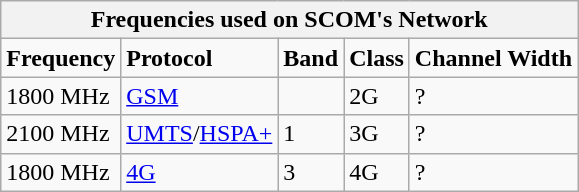<table class="wikitable">
<tr>
<th colspan="5">Frequencies used on SCOM's Network</th>
</tr>
<tr>
<td><strong>Frequency</strong></td>
<td><strong>Protocol</strong></td>
<td><strong>Band</strong></td>
<td><strong>Class</strong></td>
<td><strong>Channel Width</strong></td>
</tr>
<tr>
<td>1800 MHz</td>
<td><a href='#'>GSM</a></td>
<td></td>
<td>2G</td>
<td>?</td>
</tr>
<tr>
<td>2100 MHz</td>
<td><a href='#'>UMTS</a>/<a href='#'>HSPA+</a></td>
<td>1</td>
<td>3G</td>
<td>?</td>
</tr>
<tr>
<td>1800 MHz</td>
<td><a href='#'>4G</a></td>
<td>3</td>
<td>4G</td>
<td>?</td>
</tr>
</table>
